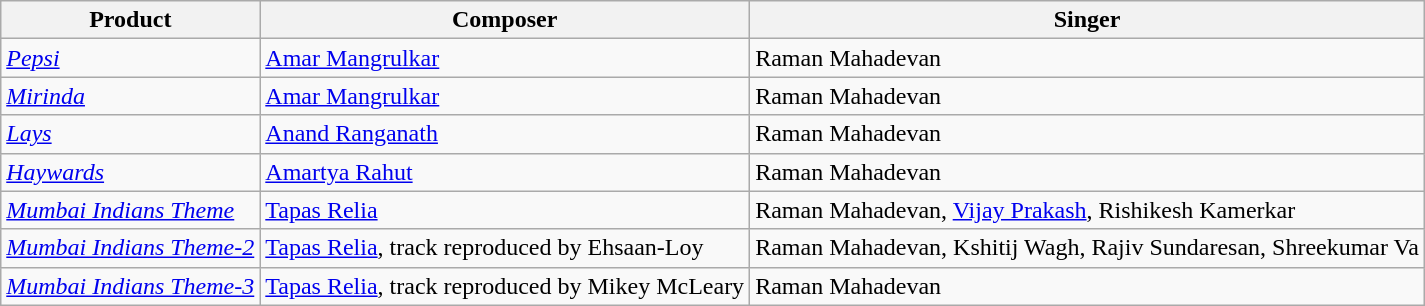<table class="wikitable">
<tr>
<th>Product</th>
<th>Composer</th>
<th>Singer</th>
</tr>
<tr>
<td><em><a href='#'>Pepsi</a></em></td>
<td><a href='#'>Amar Mangrulkar</a></td>
<td>Raman Mahadevan</td>
</tr>
<tr>
<td><em><a href='#'>Mirinda</a></em></td>
<td><a href='#'>Amar Mangrulkar</a></td>
<td>Raman Mahadevan</td>
</tr>
<tr>
<td><em><a href='#'>Lays</a></em></td>
<td><a href='#'>Anand Ranganath</a></td>
<td>Raman Mahadevan</td>
</tr>
<tr>
<td><em><a href='#'>Haywards</a></em></td>
<td><a href='#'>Amartya Rahut</a></td>
<td>Raman Mahadevan</td>
</tr>
<tr>
<td><em><a href='#'>Mumbai Indians Theme</a></em></td>
<td><a href='#'>Tapas Relia</a></td>
<td>Raman Mahadevan, <a href='#'>Vijay Prakash</a>, Rishikesh Kamerkar</td>
</tr>
<tr>
<td><em><a href='#'>Mumbai Indians Theme-2</a></em></td>
<td><a href='#'>Tapas Relia</a>, track reproduced by Ehsaan-Loy</td>
<td Raman Mahadevan, Kshitij Wagh, Rajiv Sundaresan, Shreekumar Vakkiyil>Raman Mahadevan, Kshitij Wagh, Rajiv Sundaresan, Shreekumar Va</td>
</tr>
<tr>
<td><em><a href='#'>Mumbai Indians Theme-3</a></em></td>
<td><a href='#'>Tapas Relia</a>, track reproduced by Mikey McLeary</td>
<td>Raman Mahadevan</td>
</tr>
</table>
